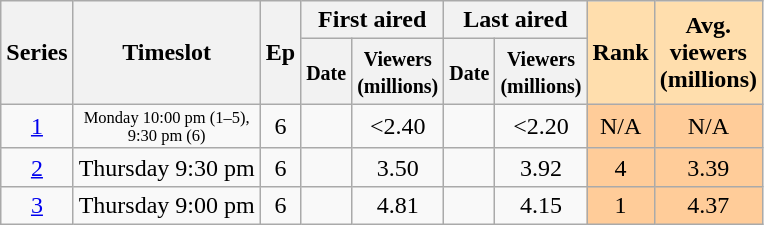<table class="wikitable" style="text-align:center">
<tr>
<th rowspan="2">Series</th>
<th rowspan="2">Timeslot</th>
<th rowspan="2">Ep</th>
<th colspan="2">First aired</th>
<th colspan="2">Last aired</th>
<th rowspan="2" style="background:#ffdead;">Rank</th>
<th rowspan="2" style="background:#ffdead;">Avg. <br> viewers <br> (millions)</th>
</tr>
<tr>
<th><small><strong>Date</strong></small></th>
<th><small><strong>Viewers</strong> <br> <strong>(millions)</strong></small></th>
<th><small><strong>Date</strong></small></th>
<th><small><strong>Viewers</strong> <br> <strong>(millions)</strong></small></th>
</tr>
<tr>
<td align="center"><a href='#'>1</a></td>
<th style="background:#F9F9F9;font-size:11px;font-weight:normal;text-align:center;line-height:110%">Monday 10:00 pm (1–5),<br>9:30 pm (6)</th>
<td align="center">6</td>
<td></td>
<td align="center"><2.40</td>
<td></td>
<td align="center"><2.20</td>
<td style="background:#fc9; text-align:center;">N/A</td>
<td style="background:#fc9; text-align:center;">N/A</td>
</tr>
<tr>
<td align="center"><a href='#'>2</a></td>
<td align="center">Thursday 9:30 pm</td>
<td align="center">6</td>
<td></td>
<td align="center">3.50</td>
<td></td>
<td align="center">3.92</td>
<td style="background:#fc9; text-align:center;">4</td>
<td style="background:#fc9; text-align:center;">3.39</td>
</tr>
<tr>
<td align="center"><a href='#'>3</a></td>
<td align="center">Thursday 9:00 pm</td>
<td align="center">6</td>
<td></td>
<td align="center">4.81</td>
<td></td>
<td align="center">4.15</td>
<td style="background:#fc9; text-align:center;">1</td>
<td style="background:#fc9; text-align:center;">4.37</td>
</tr>
</table>
